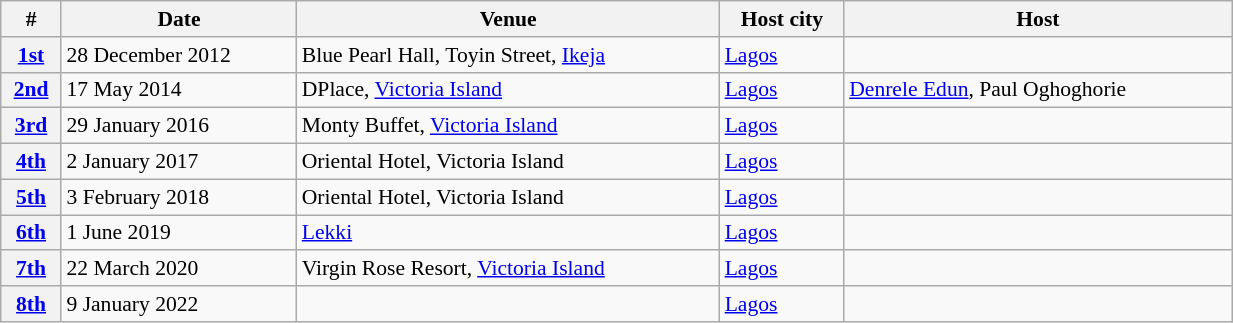<table class="wikitable"  style="font-size:90%; width:65%;">
<tr>
<th>#</th>
<th>Date</th>
<th>Venue</th>
<th>Host city</th>
<th>Host</th>
</tr>
<tr>
<th><a href='#'>1st</a></th>
<td>28 December 2012</td>
<td>Blue Pearl Hall, Toyin Street, <a href='#'>Ikeja</a></td>
<td><a href='#'>Lagos</a></td>
<td></td>
</tr>
<tr>
<th><a href='#'>2nd</a></th>
<td>17 May 2014</td>
<td>DPlace, <a href='#'>Victoria Island</a></td>
<td><a href='#'>Lagos</a></td>
<td><a href='#'>Denrele Edun</a>, Paul Oghoghorie</td>
</tr>
<tr>
<th><a href='#'>3rd</a></th>
<td>29 January 2016</td>
<td>Monty Buffet, <a href='#'>Victoria Island</a></td>
<td><a href='#'>Lagos</a></td>
<td></td>
</tr>
<tr>
<th><a href='#'>4th</a></th>
<td>2 January 2017</td>
<td>Oriental Hotel, Victoria Island</td>
<td><a href='#'>Lagos</a></td>
<td></td>
</tr>
<tr>
<th><a href='#'>5th</a></th>
<td>3 February 2018</td>
<td>Oriental Hotel, Victoria Island</td>
<td><a href='#'>Lagos</a></td>
<td></td>
</tr>
<tr>
<th><a href='#'>6th</a></th>
<td>1 June 2019</td>
<td><a href='#'>Lekki</a></td>
<td><a href='#'>Lagos</a></td>
<td></td>
</tr>
<tr>
<th><a href='#'>7th</a></th>
<td>22 March 2020</td>
<td>Virgin Rose Resort, <a href='#'>Victoria Island</a></td>
<td><a href='#'>Lagos</a></td>
<td></td>
</tr>
<tr>
<th><a href='#'>8th</a></th>
<td>9 January 2022</td>
<td></td>
<td><a href='#'>Lagos</a></td>
<td></td>
</tr>
</table>
